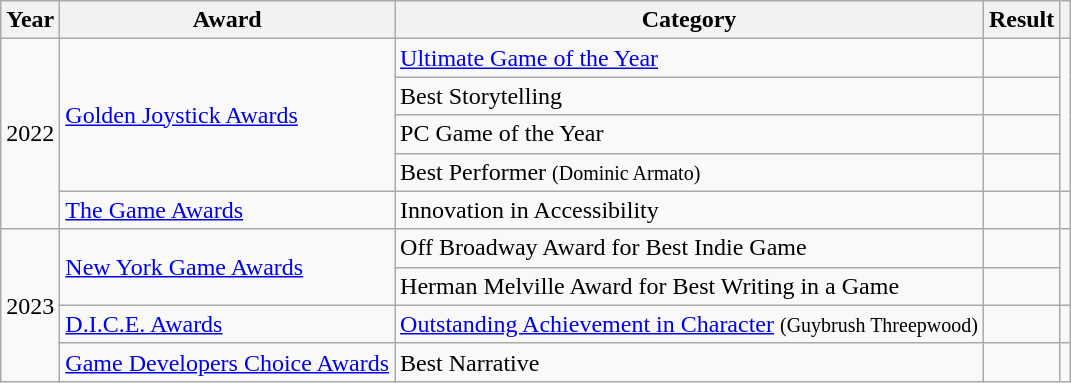<table class="wikitable sortable">
<tr>
<th>Year</th>
<th>Award</th>
<th>Category</th>
<th>Result</th>
<th></th>
</tr>
<tr>
<td style="text-align:center;" rowspan="5">2022</td>
<td rowspan="4"><a href='#'>Golden Joystick Awards</a></td>
<td><a href='#'>Ultimate Game of the Year</a></td>
<td></td>
<td style="text-align:center;" rowspan="4"> </td>
</tr>
<tr>
<td>Best Storytelling</td>
<td></td>
</tr>
<tr>
<td>PC Game of the Year</td>
<td></td>
</tr>
<tr>
<td>Best Performer <small>(Dominic Armato)</small></td>
<td></td>
</tr>
<tr>
<td><a href='#'>The Game Awards</a></td>
<td>Innovation in Accessibility</td>
<td></td>
<td style="text-align:center;"></td>
</tr>
<tr>
<td style="text-align:center;" rowspan="4">2023</td>
<td rowspan="2"><a href='#'>New York Game Awards</a></td>
<td>Off Broadway Award for Best Indie Game</td>
<td></td>
<td style="text-align:center;" rowspan="2"></td>
</tr>
<tr>
<td>Herman Melville Award for Best Writing in a Game</td>
<td></td>
</tr>
<tr>
<td><a href='#'>D.I.C.E. Awards</a></td>
<td><a href='#'>Outstanding Achievement in Character</a> <small> (Guybrush Threepwood) </small></td>
<td></td>
<td style="text-align:center;"></td>
</tr>
<tr>
<td><a href='#'>Game Developers Choice Awards</a></td>
<td>Best Narrative</td>
<td></td>
<td style="text-align:center;"></td>
</tr>
</table>
